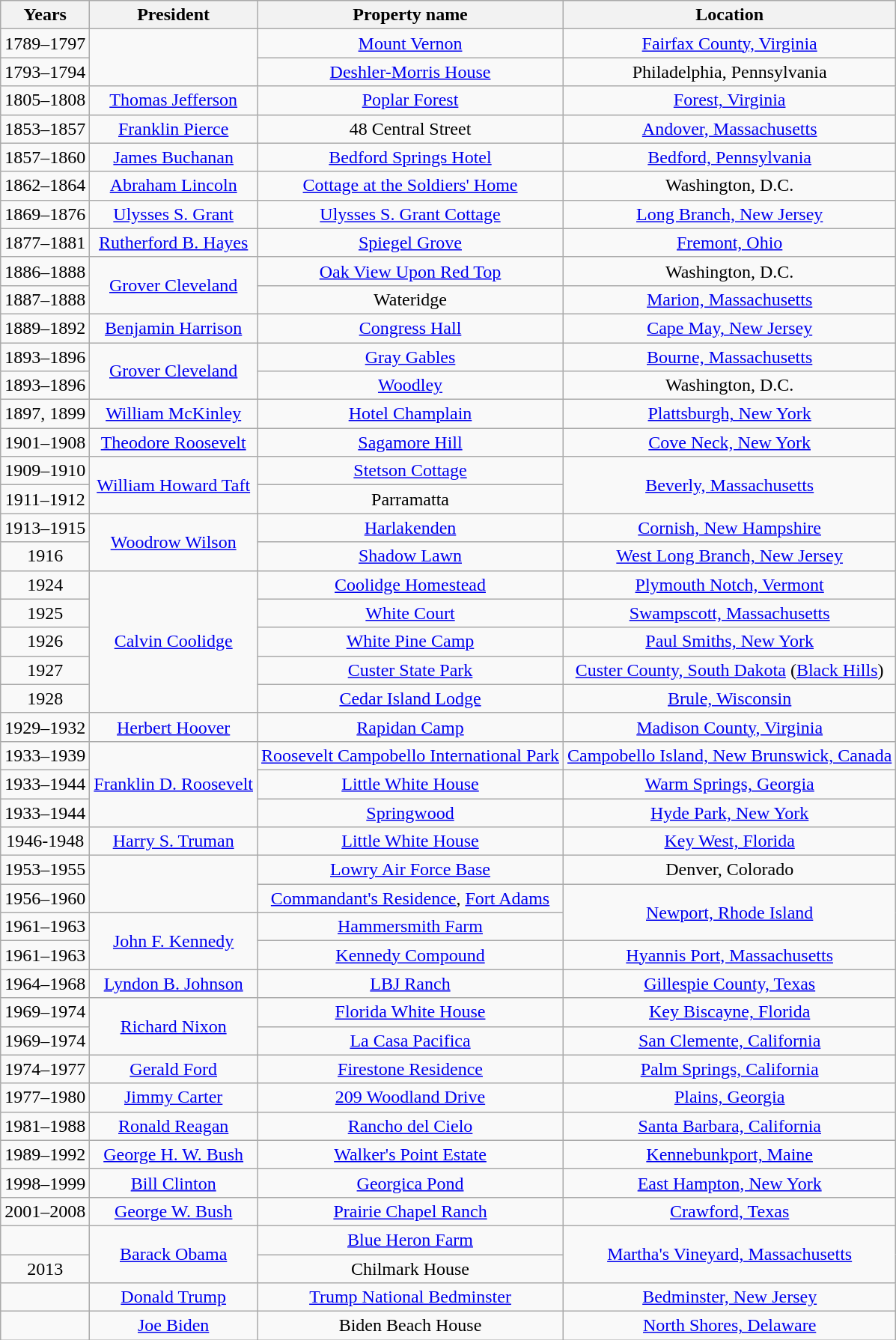<table class="wikitable" style="text-align: center;">
<tr>
<th>Years</th>
<th>President</th>
<th>Property name</th>
<th>Location</th>
</tr>
<tr>
<td>1789–1797</td>
<td rowspan="2"></td>
<td><a href='#'>Mount Vernon</a></td>
<td><a href='#'>Fairfax County, Virginia</a></td>
</tr>
<tr>
<td>1793–1794</td>
<td><a href='#'>Deshler-Morris House</a></td>
<td>Philadelphia, Pennsylvania</td>
</tr>
<tr>
<td>1805–1808</td>
<td><a href='#'>Thomas Jefferson</a></td>
<td><a href='#'>Poplar Forest</a></td>
<td><a href='#'>Forest, Virginia</a></td>
</tr>
<tr>
<td>1853–1857</td>
<td><a href='#'>Franklin Pierce</a></td>
<td>48 Central Street</td>
<td><a href='#'>Andover, Massachusetts</a></td>
</tr>
<tr>
<td>1857–1860</td>
<td><a href='#'>James Buchanan</a></td>
<td><a href='#'>Bedford Springs Hotel</a></td>
<td><a href='#'>Bedford, Pennsylvania</a></td>
</tr>
<tr>
<td>1862–1864</td>
<td><a href='#'>Abraham Lincoln</a></td>
<td><a href='#'>Cottage at the Soldiers' Home</a></td>
<td>Washington, D.C.</td>
</tr>
<tr>
<td>1869–1876</td>
<td><a href='#'>Ulysses S. Grant</a></td>
<td><a href='#'>Ulysses S. Grant Cottage</a></td>
<td><a href='#'>Long Branch, New Jersey</a></td>
</tr>
<tr>
<td>1877–1881</td>
<td><a href='#'>Rutherford B. Hayes</a></td>
<td><a href='#'>Spiegel Grove</a></td>
<td><a href='#'>Fremont, Ohio</a></td>
</tr>
<tr>
<td>1886–1888</td>
<td rowspan="2"><a href='#'>Grover Cleveland</a></td>
<td><a href='#'>Oak View Upon Red Top</a></td>
<td>Washington, D.C.</td>
</tr>
<tr>
<td>1887–1888</td>
<td>Wateridge</td>
<td><a href='#'>Marion, Massachusetts</a></td>
</tr>
<tr>
<td>1889–1892</td>
<td><a href='#'>Benjamin Harrison</a></td>
<td><a href='#'>Congress Hall</a></td>
<td><a href='#'>Cape May, New Jersey</a></td>
</tr>
<tr>
<td>1893–1896</td>
<td rowspan="2"><a href='#'>Grover Cleveland</a></td>
<td><a href='#'>Gray Gables</a></td>
<td><a href='#'>Bourne, Massachusetts</a></td>
</tr>
<tr>
<td>1893–1896</td>
<td><a href='#'>Woodley</a></td>
<td>Washington, D.C.</td>
</tr>
<tr>
<td>1897, 1899</td>
<td><a href='#'>William McKinley</a></td>
<td><a href='#'>Hotel Champlain</a></td>
<td><a href='#'>Plattsburgh, New York</a></td>
</tr>
<tr>
<td>1901–1908</td>
<td><a href='#'>Theodore Roosevelt</a></td>
<td><a href='#'>Sagamore Hill</a></td>
<td><a href='#'>Cove Neck, New York</a></td>
</tr>
<tr>
<td>1909–1910</td>
<td rowspan="2"><a href='#'>William Howard Taft</a></td>
<td><a href='#'>Stetson Cottage</a></td>
<td rowspan="2"><a href='#'>Beverly, Massachusetts</a></td>
</tr>
<tr>
<td>1911–1912</td>
<td>Parramatta</td>
</tr>
<tr>
<td>1913–1915</td>
<td rowspan="2"><a href='#'>Woodrow Wilson</a></td>
<td><a href='#'>Harlakenden</a></td>
<td><a href='#'>Cornish, New Hampshire</a></td>
</tr>
<tr>
<td>1916</td>
<td><a href='#'>Shadow Lawn</a></td>
<td><a href='#'>West Long Branch, New Jersey</a></td>
</tr>
<tr>
<td>1924</td>
<td rowspan="5"><a href='#'>Calvin Coolidge</a></td>
<td><a href='#'>Coolidge Homestead</a></td>
<td><a href='#'>Plymouth Notch, Vermont</a></td>
</tr>
<tr>
<td>1925</td>
<td><a href='#'>White Court</a></td>
<td><a href='#'>Swampscott, Massachusetts</a></td>
</tr>
<tr>
<td>1926</td>
<td><a href='#'>White Pine Camp</a></td>
<td><a href='#'>Paul Smiths, New York</a></td>
</tr>
<tr>
<td>1927</td>
<td><a href='#'>Custer State Park</a></td>
<td><a href='#'>Custer County, South Dakota</a> (<a href='#'>Black Hills</a>)</td>
</tr>
<tr>
<td>1928</td>
<td><a href='#'>Cedar Island Lodge</a></td>
<td><a href='#'>Brule, Wisconsin</a></td>
</tr>
<tr>
<td>1929–1932</td>
<td><a href='#'>Herbert Hoover</a></td>
<td><a href='#'>Rapidan Camp</a></td>
<td><a href='#'>Madison County, Virginia</a></td>
</tr>
<tr>
<td>1933–1939</td>
<td rowspan="3"><a href='#'>Franklin D. Roosevelt</a></td>
<td><a href='#'>Roosevelt Campobello International Park</a></td>
<td><a href='#'>Campobello Island, New Brunswick, Canada</a></td>
</tr>
<tr>
<td>1933–1944</td>
<td><a href='#'>Little White House</a></td>
<td><a href='#'>Warm Springs, Georgia</a></td>
</tr>
<tr>
<td>1933–1944</td>
<td><a href='#'>Springwood</a></td>
<td><a href='#'>Hyde Park, New York</a></td>
</tr>
<tr>
<td>1946-1948</td>
<td><a href='#'>Harry S. Truman</a></td>
<td><a href='#'>Little White House</a></td>
<td><a href='#'>Key West, Florida</a></td>
</tr>
<tr>
<td>1953–1955</td>
<td rowspan="2"></td>
<td><a href='#'>Lowry Air Force Base</a></td>
<td>Denver, Colorado</td>
</tr>
<tr>
<td>1956–1960</td>
<td><a href='#'>Commandant's Residence</a>, <a href='#'>Fort Adams</a></td>
<td rowspan="2"><a href='#'>Newport, Rhode Island</a></td>
</tr>
<tr>
<td>1961–1963</td>
<td rowspan="2"><a href='#'>John F. Kennedy</a></td>
<td><a href='#'>Hammersmith Farm</a></td>
</tr>
<tr>
<td>1961–1963</td>
<td><a href='#'>Kennedy Compound</a></td>
<td><a href='#'>Hyannis Port, Massachusetts</a></td>
</tr>
<tr>
<td>1964–1968</td>
<td><a href='#'>Lyndon B. Johnson</a></td>
<td><a href='#'>LBJ Ranch</a></td>
<td><a href='#'>Gillespie County, Texas</a></td>
</tr>
<tr>
<td>1969–1974</td>
<td rowspan="2"><a href='#'>Richard Nixon</a></td>
<td><a href='#'>Florida White House</a></td>
<td><a href='#'>Key Biscayne, Florida</a></td>
</tr>
<tr>
<td>1969–1974</td>
<td><a href='#'>La Casa Pacifica</a></td>
<td><a href='#'>San Clemente, California</a></td>
</tr>
<tr>
<td>1974–1977</td>
<td><a href='#'>Gerald Ford</a></td>
<td><a href='#'>Firestone Residence</a></td>
<td><a href='#'>Palm Springs, California</a></td>
</tr>
<tr>
<td>1977–1980</td>
<td><a href='#'>Jimmy Carter</a></td>
<td><a href='#'>209 Woodland Drive</a></td>
<td><a href='#'>Plains, Georgia</a></td>
</tr>
<tr>
<td>1981–1988</td>
<td><a href='#'>Ronald Reagan</a></td>
<td><a href='#'>Rancho del Cielo</a></td>
<td><a href='#'>Santa Barbara, California</a></td>
</tr>
<tr>
<td>1989–1992</td>
<td><a href='#'>George H. W. Bush</a></td>
<td><a href='#'>Walker's Point Estate</a></td>
<td><a href='#'>Kennebunkport, Maine</a></td>
</tr>
<tr>
<td>1998–1999</td>
<td><a href='#'>Bill Clinton</a></td>
<td><a href='#'>Georgica Pond</a></td>
<td><a href='#'>East Hampton, New York</a></td>
</tr>
<tr>
<td>2001–2008</td>
<td><a href='#'>George W. Bush</a></td>
<td><a href='#'>Prairie Chapel Ranch</a></td>
<td><a href='#'>Crawford, Texas</a></td>
</tr>
<tr>
<td></td>
<td rowspan="2"><a href='#'>Barack Obama</a></td>
<td><a href='#'>Blue Heron Farm</a></td>
<td rowspan="2"><a href='#'>Martha's Vineyard, Massachusetts</a></td>
</tr>
<tr>
<td>2013</td>
<td>Chilmark House</td>
</tr>
<tr>
<td><br></td>
<td><a href='#'>Donald Trump</a></td>
<td><a href='#'>Trump National Bedminster</a></td>
<td><a href='#'>Bedminster, New Jersey</a></td>
</tr>
<tr>
<td></td>
<td><a href='#'>Joe Biden</a></td>
<td>Biden Beach House<br></td>
<td><a href='#'>North Shores, Delaware</a></td>
</tr>
</table>
